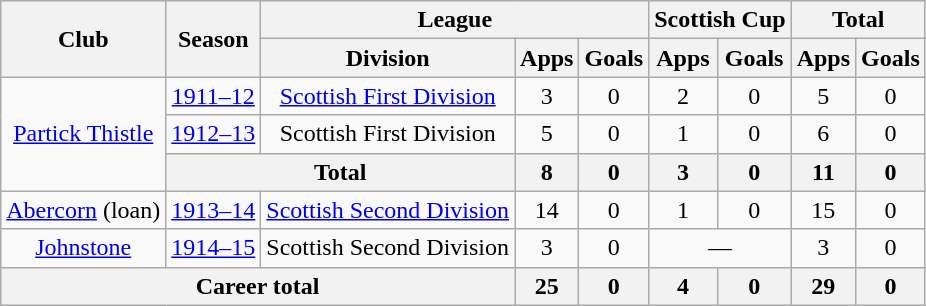<table class="wikitable" style="text-align: center">
<tr>
<th rowspan="2">Club</th>
<th rowspan="2">Season</th>
<th colspan="3">League</th>
<th colspan="2">Scottish Cup</th>
<th colspan="2">Total</th>
</tr>
<tr>
<th>Division</th>
<th>Apps</th>
<th>Goals</th>
<th>Apps</th>
<th>Goals</th>
<th>Apps</th>
<th>Goals</th>
</tr>
<tr>
<td rowspan="3"><a href='#'>Partick Thistle</a></td>
<td><a href='#'>1911–12</a></td>
<td><a href='#'>Scottish First Division</a></td>
<td>3</td>
<td>0</td>
<td>2</td>
<td>0</td>
<td>5</td>
<td>0</td>
</tr>
<tr>
<td><a href='#'>1912–13</a></td>
<td>Scottish First Division</td>
<td>5</td>
<td>0</td>
<td>1</td>
<td>0</td>
<td>6</td>
<td>0</td>
</tr>
<tr>
<th colspan="2">Total</th>
<th>8</th>
<th>0</th>
<th>3</th>
<th>0</th>
<th>11</th>
<th>0</th>
</tr>
<tr>
<td><a href='#'>Abercorn</a> (loan)</td>
<td><a href='#'>1913–14</a></td>
<td><a href='#'>Scottish Second Division</a></td>
<td>14</td>
<td>0</td>
<td>1</td>
<td>0</td>
<td>15</td>
<td>0</td>
</tr>
<tr>
<td><a href='#'>Johnstone</a></td>
<td><a href='#'>1914–15</a></td>
<td>Scottish Second Division</td>
<td>3</td>
<td>0</td>
<td colspan="2">—</td>
<td>3</td>
<td>0</td>
</tr>
<tr>
<th colspan="3">Career total</th>
<th>25</th>
<th>0</th>
<th>4</th>
<th>0</th>
<th>29</th>
<th>0</th>
</tr>
</table>
